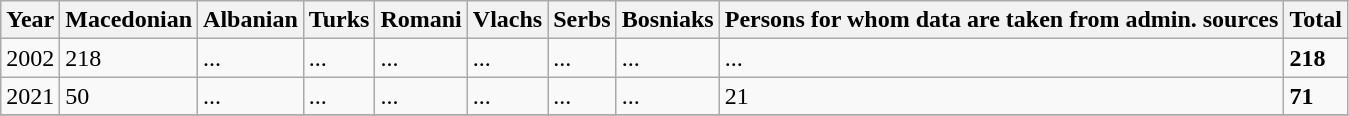<table class="wikitable">
<tr>
<th>Year</th>
<th>Macedonian</th>
<th>Albanian</th>
<th>Turks</th>
<th>Romani</th>
<th>Vlachs</th>
<th>Serbs</th>
<th>Bosniaks</th>
<th><abbr>Persons for whom data are taken from admin. sources</abbr></th>
<th>Total</th>
</tr>
<tr>
<td>2002</td>
<td>218</td>
<td>...</td>
<td>...</td>
<td>...</td>
<td>...</td>
<td>...</td>
<td>...</td>
<td>...</td>
<td><strong>218</strong></td>
</tr>
<tr>
<td>2021</td>
<td>50</td>
<td>...</td>
<td>...</td>
<td>...</td>
<td>...</td>
<td>...</td>
<td>...</td>
<td>21</td>
<td><strong>71</strong></td>
</tr>
<tr>
</tr>
</table>
